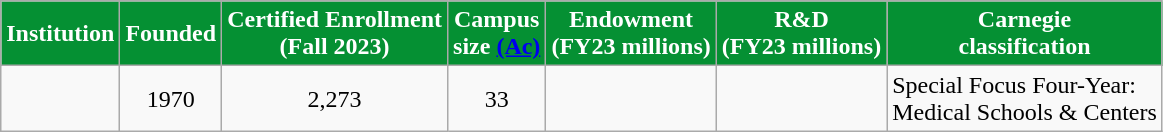<table class="wikitable sortable plainrowheaders" style="border:2px solid #;">
<tr>
<th scope="col" style="background-color: #059033; color: white;">Institution</th>
<th scope="col" style="background-color: #059033; color: white;">Founded</th>
<th scope="col" style="background-color: #059033; color: white;">Certified Enrollment<br>(Fall 2023)</th>
<th scope="col" style="background-color: #059033; color: white;">Campus<br>size <a href='#'>(Ac)</a></th>
<th scope="col" style="background-color: #059033; color: white;">Endowment<br> (FY23 millions) <br></th>
<th scope="col" style="background-color: #059033; color: white;">R&D<br>(FY23 millions)</th>
<th scope="col" style="background-color: #059033; color: white;">Carnegie<br>classification</th>
</tr>
<tr>
<td></td>
<td align="center">1970</td>
<td align="center">2,273</td>
<td align="center">33</td>
<td align="center"></td>
<td align="center"></td>
<td>Special Focus Four-Year:<br>Medical Schools & Centers</td>
</tr>
</table>
